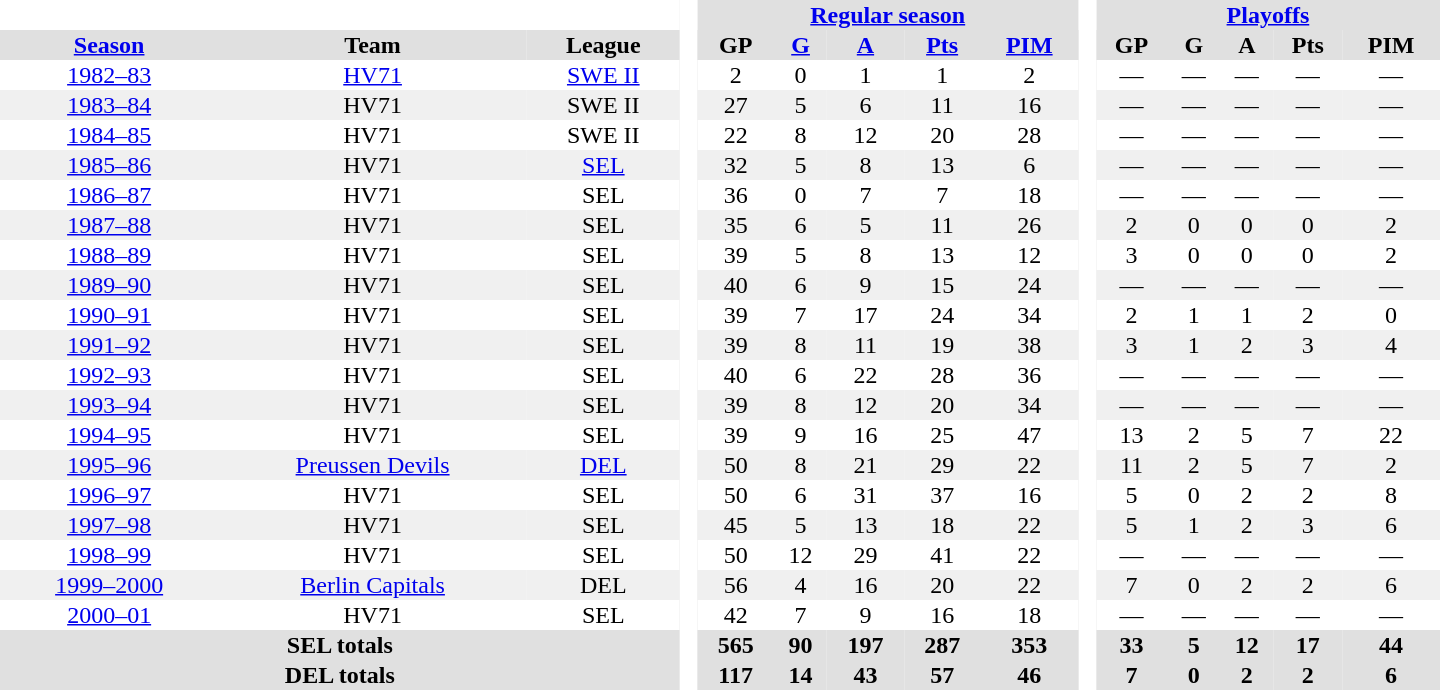<table border="0" cellpadding="1" cellspacing="0" style="text-align:center; width:60em">
<tr bgcolor="#e0e0e0">
<th colspan="3" bgcolor="#ffffff"> </th>
<th rowspan="99" bgcolor="#ffffff"> </th>
<th colspan="5"><a href='#'>Regular season</a></th>
<th rowspan="99" bgcolor="#ffffff"> </th>
<th colspan="5"><a href='#'>Playoffs</a></th>
</tr>
<tr bgcolor="#e0e0e0">
<th><a href='#'>Season</a></th>
<th>Team</th>
<th>League</th>
<th>GP</th>
<th><a href='#'>G</a></th>
<th><a href='#'>A</a></th>
<th><a href='#'>Pts</a></th>
<th><a href='#'>PIM</a></th>
<th>GP</th>
<th>G</th>
<th>A</th>
<th>Pts</th>
<th>PIM</th>
</tr>
<tr>
<td><a href='#'>1982–83</a></td>
<td><a href='#'>HV71</a></td>
<td><a href='#'>SWE II</a></td>
<td>2</td>
<td>0</td>
<td>1</td>
<td>1</td>
<td>2</td>
<td>—</td>
<td>—</td>
<td>—</td>
<td>—</td>
<td>—</td>
</tr>
<tr bgcolor="#f0f0f0">
<td><a href='#'>1983–84</a></td>
<td>HV71</td>
<td>SWE II</td>
<td>27</td>
<td>5</td>
<td>6</td>
<td>11</td>
<td>16</td>
<td>—</td>
<td>—</td>
<td>—</td>
<td>—</td>
<td>—</td>
</tr>
<tr>
<td><a href='#'>1984–85</a></td>
<td>HV71</td>
<td>SWE II</td>
<td>22</td>
<td>8</td>
<td>12</td>
<td>20</td>
<td>28</td>
<td>—</td>
<td>—</td>
<td>—</td>
<td>—</td>
<td>—</td>
</tr>
<tr bgcolor="#f0f0f0">
<td><a href='#'>1985–86</a></td>
<td>HV71</td>
<td><a href='#'>SEL</a></td>
<td>32</td>
<td>5</td>
<td>8</td>
<td>13</td>
<td>6</td>
<td>—</td>
<td>—</td>
<td>—</td>
<td>—</td>
<td>—</td>
</tr>
<tr>
<td><a href='#'>1986–87</a></td>
<td>HV71</td>
<td>SEL</td>
<td>36</td>
<td>0</td>
<td>7</td>
<td>7</td>
<td>18</td>
<td>—</td>
<td>—</td>
<td>—</td>
<td>—</td>
<td>—</td>
</tr>
<tr bgcolor="#f0f0f0">
<td><a href='#'>1987–88</a></td>
<td>HV71</td>
<td>SEL</td>
<td>35</td>
<td>6</td>
<td>5</td>
<td>11</td>
<td>26</td>
<td>2</td>
<td>0</td>
<td>0</td>
<td>0</td>
<td>2</td>
</tr>
<tr>
<td><a href='#'>1988–89</a></td>
<td>HV71</td>
<td>SEL</td>
<td>39</td>
<td>5</td>
<td>8</td>
<td>13</td>
<td>12</td>
<td>3</td>
<td>0</td>
<td>0</td>
<td>0</td>
<td>2</td>
</tr>
<tr bgcolor="#f0f0f0">
<td><a href='#'>1989–90</a></td>
<td>HV71</td>
<td>SEL</td>
<td>40</td>
<td>6</td>
<td>9</td>
<td>15</td>
<td>24</td>
<td>—</td>
<td>—</td>
<td>—</td>
<td>—</td>
<td>—</td>
</tr>
<tr>
<td><a href='#'>1990–91</a></td>
<td>HV71</td>
<td>SEL</td>
<td>39</td>
<td>7</td>
<td>17</td>
<td>24</td>
<td>34</td>
<td>2</td>
<td>1</td>
<td>1</td>
<td>2</td>
<td>0</td>
</tr>
<tr bgcolor="#f0f0f0">
<td><a href='#'>1991–92</a></td>
<td>HV71</td>
<td>SEL</td>
<td>39</td>
<td>8</td>
<td>11</td>
<td>19</td>
<td>38</td>
<td>3</td>
<td>1</td>
<td>2</td>
<td>3</td>
<td>4</td>
</tr>
<tr>
<td><a href='#'>1992–93</a></td>
<td>HV71</td>
<td>SEL</td>
<td>40</td>
<td>6</td>
<td>22</td>
<td>28</td>
<td>36</td>
<td>—</td>
<td>—</td>
<td>—</td>
<td>—</td>
<td>—</td>
</tr>
<tr bgcolor="#f0f0f0">
<td><a href='#'>1993–94</a></td>
<td>HV71</td>
<td>SEL</td>
<td>39</td>
<td>8</td>
<td>12</td>
<td>20</td>
<td>34</td>
<td>—</td>
<td>—</td>
<td>—</td>
<td>—</td>
<td>—</td>
</tr>
<tr>
<td><a href='#'>1994–95</a></td>
<td>HV71</td>
<td>SEL</td>
<td>39</td>
<td>9</td>
<td>16</td>
<td>25</td>
<td>47</td>
<td>13</td>
<td>2</td>
<td>5</td>
<td>7</td>
<td>22</td>
</tr>
<tr bgcolor="#f0f0f0">
<td><a href='#'>1995–96</a></td>
<td><a href='#'>Preussen Devils</a></td>
<td><a href='#'>DEL</a></td>
<td>50</td>
<td>8</td>
<td>21</td>
<td>29</td>
<td>22</td>
<td>11</td>
<td>2</td>
<td>5</td>
<td>7</td>
<td>2</td>
</tr>
<tr>
<td><a href='#'>1996–97</a></td>
<td>HV71</td>
<td>SEL</td>
<td>50</td>
<td>6</td>
<td>31</td>
<td>37</td>
<td>16</td>
<td>5</td>
<td>0</td>
<td>2</td>
<td>2</td>
<td>8</td>
</tr>
<tr bgcolor="#f0f0f0">
<td><a href='#'>1997–98</a></td>
<td>HV71</td>
<td>SEL</td>
<td>45</td>
<td>5</td>
<td>13</td>
<td>18</td>
<td>22</td>
<td>5</td>
<td>1</td>
<td>2</td>
<td>3</td>
<td>6</td>
</tr>
<tr>
<td><a href='#'>1998–99</a></td>
<td>HV71</td>
<td>SEL</td>
<td>50</td>
<td>12</td>
<td>29</td>
<td>41</td>
<td>22</td>
<td>—</td>
<td>—</td>
<td>—</td>
<td>—</td>
<td>—</td>
</tr>
<tr bgcolor="#f0f0f0">
<td><a href='#'>1999–2000</a></td>
<td><a href='#'>Berlin Capitals</a></td>
<td>DEL</td>
<td>56</td>
<td>4</td>
<td>16</td>
<td>20</td>
<td>22</td>
<td>7</td>
<td>0</td>
<td>2</td>
<td>2</td>
<td>6</td>
</tr>
<tr>
<td><a href='#'>2000–01</a></td>
<td>HV71</td>
<td>SEL</td>
<td>42</td>
<td>7</td>
<td>9</td>
<td>16</td>
<td>18</td>
<td>—</td>
<td>—</td>
<td>—</td>
<td>—</td>
<td>—</td>
</tr>
<tr bgcolor="#e0e0e0">
<th colspan="3">SEL totals</th>
<th>565</th>
<th>90</th>
<th>197</th>
<th>287</th>
<th>353</th>
<th>33</th>
<th>5</th>
<th>12</th>
<th>17</th>
<th>44</th>
</tr>
<tr bgcolor="#e0e0e0">
<th colspan="3">DEL totals</th>
<th>117</th>
<th>14</th>
<th>43</th>
<th>57</th>
<th>46</th>
<th>7</th>
<th>0</th>
<th>2</th>
<th>2</th>
<th>6</th>
</tr>
</table>
